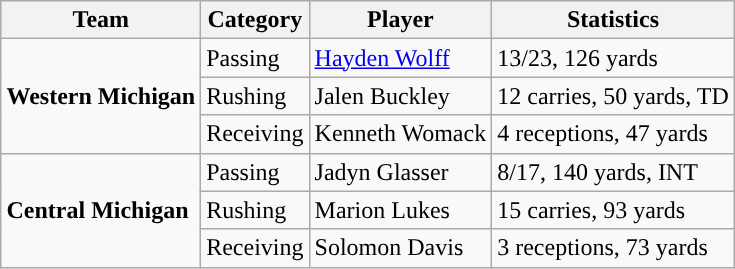<table class="wikitable" style="float: right;">
<tr>
<th>Team</th>
<th>Category</th>
<th>Player</th>
<th>Statistics</th>
</tr>
<tr>
<td rowspan=3><strong>Western Michigan</strong></td>
<td>Passing</td>
<td><a href='#'>Hayden Wolff</a></td>
<td>13/23, 126 yards</td>
</tr>
<tr>
<td>Rushing</td>
<td>Jalen Buckley</td>
<td>12 carries, 50 yards, TD</td>
</tr>
<tr>
<td>Receiving</td>
<td>Kenneth Womack</td>
<td>4 receptions, 47 yards</td>
</tr>
<tr>
<td rowspan=3><strong>Central Michigan</strong></td>
<td>Passing</td>
<td>Jadyn Glasser</td>
<td>8/17, 140 yards, INT</td>
</tr>
<tr>
<td>Rushing</td>
<td>Marion Lukes</td>
<td>15 carries, 93 yards</td>
</tr>
<tr>
<td>Receiving</td>
<td>Solomon Davis</td>
<td>3 receptions, 73 yards</td>
</tr>
</table>
